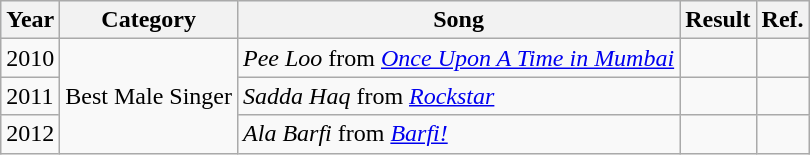<table class="wikitable">
<tr ---- bgcolor="#ebf5ff">
<th>Year</th>
<th>Category</th>
<th>Song</th>
<th>Result</th>
<th>Ref.</th>
</tr>
<tr>
<td>2010</td>
<td rowspan="3">Best Male Singer</td>
<td><em>Pee Loo</em> from <em><a href='#'>Once Upon A Time in Mumbai</a></em></td>
<td></td>
<td></td>
</tr>
<tr>
<td>2011</td>
<td><em>Sadda Haq</em> from <em><a href='#'>Rockstar</a></em></td>
<td></td>
<td></td>
</tr>
<tr>
<td>2012</td>
<td><em>Ala Barfi</em> from <em><a href='#'>Barfi!</a></em></td>
<td></td>
<td></td>
</tr>
</table>
